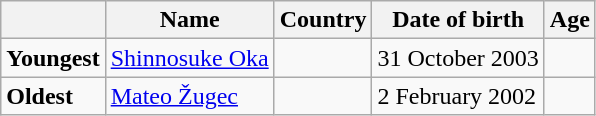<table class="wikitable">
<tr>
<th></th>
<th><strong>Name</strong></th>
<th><strong>Country</strong></th>
<th><strong>Date of birth</strong></th>
<th><strong>Age</strong></th>
</tr>
<tr>
<td><strong>Youngest</strong></td>
<td><a href='#'>Shinnosuke Oka</a></td>
<td></td>
<td>31 October 2003</td>
<td></td>
</tr>
<tr>
<td><strong>Oldest</strong></td>
<td><a href='#'>Mateo Žugec</a></td>
<td></td>
<td>2 February 2002</td>
<td></td>
</tr>
</table>
